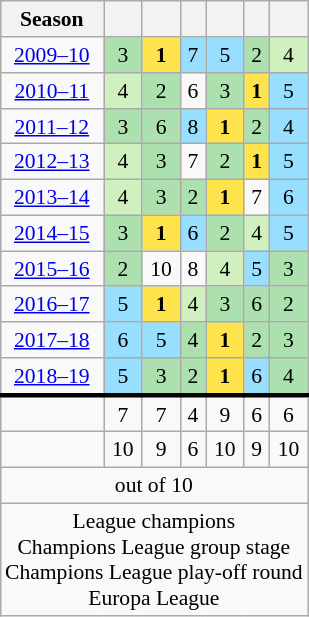<table class="wikitable sortable" style="text-align:center;font-size:90%;float:right;margin-left:1em;clear:right">
<tr>
<th>Season</th>
<th></th>
<th></th>
<th></th>
<th></th>
<th></th>
<th></th>
</tr>
<tr>
<td><a href='#'>2009–10</a></td>
<td style="background:#ACE1AF">3</td>
<td style="background:#FFE34D"><strong>1</strong></td>
<td style="background:#97DEFF">7</td>
<td style="background:#97DEFF">5</td>
<td style="background:#ACE1AF">2</td>
<td style="background:#D0F0C0">4</td>
</tr>
<tr>
<td><a href='#'>2010–11</a></td>
<td style="background:#D0F0C0">4</td>
<td style="background:#ACE1AF">2</td>
<td>6</td>
<td style="background:#ACE1AF">3</td>
<td style="background:#FFE34D"><strong>1</strong></td>
<td style="background:#97DEFF">5</td>
</tr>
<tr>
<td><a href='#'>2011–12</a></td>
<td style="background:#ACE1AF">3</td>
<td style="background:#ACE1AF">6</td>
<td style="background:#97DEFF">8</td>
<td style="background:#FFE34D"><strong>1</strong></td>
<td style="background:#ACE1AF">2</td>
<td style="background:#97DEFF">4</td>
</tr>
<tr>
<td><a href='#'>2012–13</a></td>
<td style="background:#D0F0C0">4</td>
<td style="background:#ACE1AF">3</td>
<td>7</td>
<td style="background:#ACE1AF">2</td>
<td style="background:#FFE34D"><strong>1</strong></td>
<td style="background:#97DEFF">5</td>
</tr>
<tr>
<td><a href='#'>2013–14</a></td>
<td style="background:#D0F0C0">4</td>
<td style="background:#ACE1AF">3</td>
<td style="background:#ACE1AF">2</td>
<td style="background:#FFE34D"><strong>1</strong></td>
<td>7</td>
<td style="background:#97DEFF">6</td>
</tr>
<tr>
<td><a href='#'>2014–15</a></td>
<td style="background:#ACE1AF">3</td>
<td style="background:#FFE34D"><strong>1</strong></td>
<td style="background:#97DEFF">6</td>
<td style="background:#ACE1AF">2</td>
<td style="background:#D0F0C0">4</td>
<td style="background:#97DEFF">5</td>
</tr>
<tr>
<td><a href='#'>2015–16</a></td>
<td style="background:#ACE1AF">2</td>
<td>10</td>
<td>8</td>
<td style="background:#D0F0C0">4</td>
<td style="background:#97DEFF">5</td>
<td style="background:#ACE1AF">3</td>
</tr>
<tr>
<td><a href='#'>2016–17</a></td>
<td style="background:#97DEFF">5</td>
<td style="background:#FFE34D"><strong>1</strong></td>
<td style="background:#D0F0C0">4</td>
<td style="background:#ACE1AF">3</td>
<td style="background:#ACE1AF">6</td>
<td style="background:#ACE1AF">2</td>
</tr>
<tr>
<td><a href='#'>2017–18</a></td>
<td style="background:#97DEFF">6</td>
<td style="background:#97DEFF">5</td>
<td style="background:#ACE1AF">4</td>
<td style="background:#FFE34D"><strong>1</strong></td>
<td style="background:#ACE1AF">2</td>
<td style="background:#ACE1AF">3</td>
</tr>
<tr>
<td><a href='#'>2018–19</a></td>
<td style="background:#97DEFF">5</td>
<td style="background:#ACE1AF">3</td>
<td style="background:#ACE1AF">2</td>
<td style="background:#FFE34D"><strong>1</strong></td>
<td style="background:#97DEFF">6</td>
<td style="background:#ACE1AF">4</td>
</tr>
<tr style="border-top:3px solid black" class="sortbottom">
<td><strong></strong></td>
<td>7</td>
<td>7</td>
<td>4</td>
<td>9</td>
<td>6</td>
<td>6</td>
</tr>
<tr class="sortbottom">
<td><strong></strong></td>
<td>10</td>
<td>9</td>
<td>6</td>
<td>10</td>
<td>9</td>
<td>10</td>
</tr>
<tr class="sortbottom">
<td colspan="7">out of 10</td>
</tr>
<tr class="sortbottom">
<td colspan="7"> League champions<br> Champions League group stage<br> Champions League play-off round<br> Europa League</td>
</tr>
</table>
